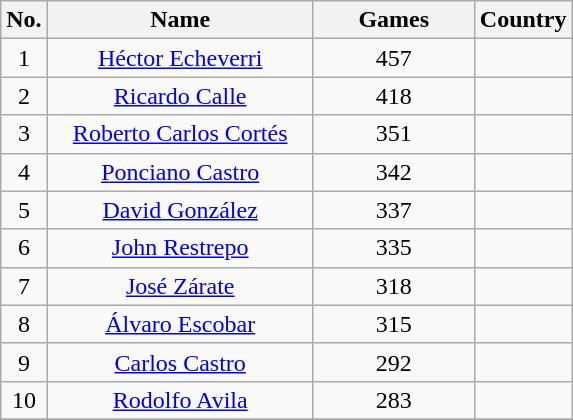<table class="wikitable">
<tr align="center">
<th width="20">No.</th>
<th width="170">Name</th>
<th width="100">Games</th>
<th width="50">Country</th>
</tr>
<tr align="center">
<td>1</td>
<td><a href='#'>Héctor Echeverri</a></td>
<td>457</td>
<td></td>
</tr>
<tr align="center">
<td>2</td>
<td><a href='#'>Ricardo Calle</a></td>
<td>418</td>
<td></td>
</tr>
<tr align="center">
<td>3</td>
<td><a href='#'>Roberto Carlos Cortés</a></td>
<td>351</td>
<td></td>
</tr>
<tr align="center">
<td>4</td>
<td><a href='#'>Ponciano Castro</a></td>
<td>342</td>
<td></td>
</tr>
<tr align="center">
<td>5</td>
<td><a href='#'>David González</a></td>
<td>337</td>
<td></td>
</tr>
<tr align="center">
<td>6</td>
<td><a href='#'>John Restrepo</a></td>
<td>335</td>
<td></td>
</tr>
<tr align="center">
<td>7</td>
<td><a href='#'>José Zárate</a></td>
<td>318</td>
<td></td>
</tr>
<tr align="center">
<td>8</td>
<td><a href='#'>Álvaro Escobar</a></td>
<td>315</td>
<td></td>
</tr>
<tr align="center">
<td>9</td>
<td><a href='#'>Carlos Castro</a></td>
<td>292</td>
<td></td>
</tr>
<tr align="center">
<td>10</td>
<td><a href='#'>Rodolfo Avila</a></td>
<td>283</td>
<td></td>
</tr>
<tr align="center">
</tr>
</table>
